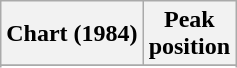<table class="wikitable sortable plainrowheaders" style="text-align:center">
<tr>
<th>Chart (1984)</th>
<th>Peak<br>position</th>
</tr>
<tr>
</tr>
<tr>
</tr>
</table>
